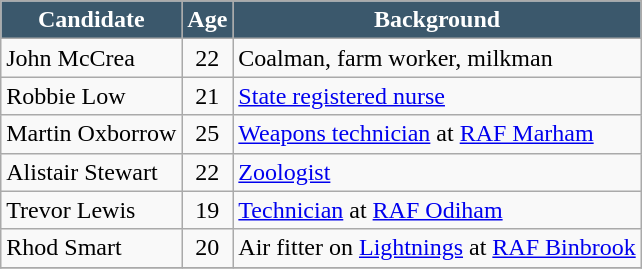<table class="wikitable" width= style="margin-right: 0;">
<tr valign="top">
<th style="background-color: #3B586C; color:#ffffff;">Candidate</th>
<th style="background-color: #3B586C; color:#ffffff;">Age</th>
<th style="background-color: #3B586C; color:#ffffff;">Background</th>
</tr>
<tr>
<td>John McCrea</td>
<td style="text-align:center">22</td>
<td>Coalman, farm worker, milkman</td>
</tr>
<tr>
<td>Robbie Low</td>
<td style="text-align:center">21</td>
<td><a href='#'>State registered nurse</a></td>
</tr>
<tr>
<td>Martin Oxborrow</td>
<td style="text-align:center">25</td>
<td><a href='#'>Weapons technician</a> at <a href='#'>RAF Marham</a></td>
</tr>
<tr>
<td>Alistair Stewart</td>
<td style="text-align:center">22</td>
<td><a href='#'>Zoologist</a></td>
</tr>
<tr>
<td>Trevor Lewis</td>
<td style="text-align:center">19</td>
<td><a href='#'>Technician</a> at <a href='#'>RAF Odiham</a></td>
</tr>
<tr>
<td>Rhod Smart</td>
<td style="text-align:center">20</td>
<td>Air fitter on <a href='#'>Lightnings</a> at <a href='#'>RAF Binbrook</a></td>
</tr>
<tr>
</tr>
</table>
